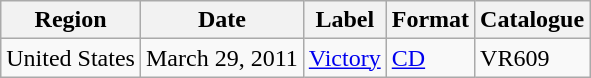<table class="wikitable">
<tr>
<th>Region</th>
<th>Date</th>
<th>Label</th>
<th>Format</th>
<th>Catalogue</th>
</tr>
<tr>
<td>United States</td>
<td>March 29, 2011</td>
<td><a href='#'>Victory</a></td>
<td><a href='#'>CD</a></td>
<td>VR609</td>
</tr>
</table>
